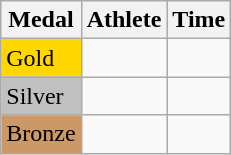<table class="wikitable">
<tr>
<th>Medal</th>
<th>Athlete</th>
<th>Time</th>
</tr>
<tr>
<td bgcolor="gold">Gold</td>
<td></td>
<td></td>
</tr>
<tr>
<td bgcolor="silver">Silver</td>
<td></td>
<td></td>
</tr>
<tr>
<td bgcolor="CC9966">Bronze</td>
<td></td>
<td></td>
</tr>
</table>
